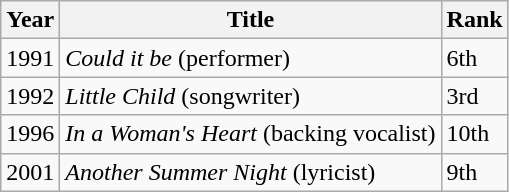<table class="wikitable">
<tr>
<th>Year</th>
<th>Title</th>
<th>Rank</th>
</tr>
<tr>
<td>1991</td>
<td><em>Could it be</em> (performer)</td>
<td>6th</td>
</tr>
<tr>
<td>1992</td>
<td><em>Little Child</em> (songwriter)</td>
<td>3rd</td>
</tr>
<tr>
<td>1996</td>
<td><em>In a Woman's Heart</em> (backing vocalist)</td>
<td>10th</td>
</tr>
<tr>
<td>2001</td>
<td><em>Another Summer Night</em> (lyricist)</td>
<td>9th</td>
</tr>
</table>
